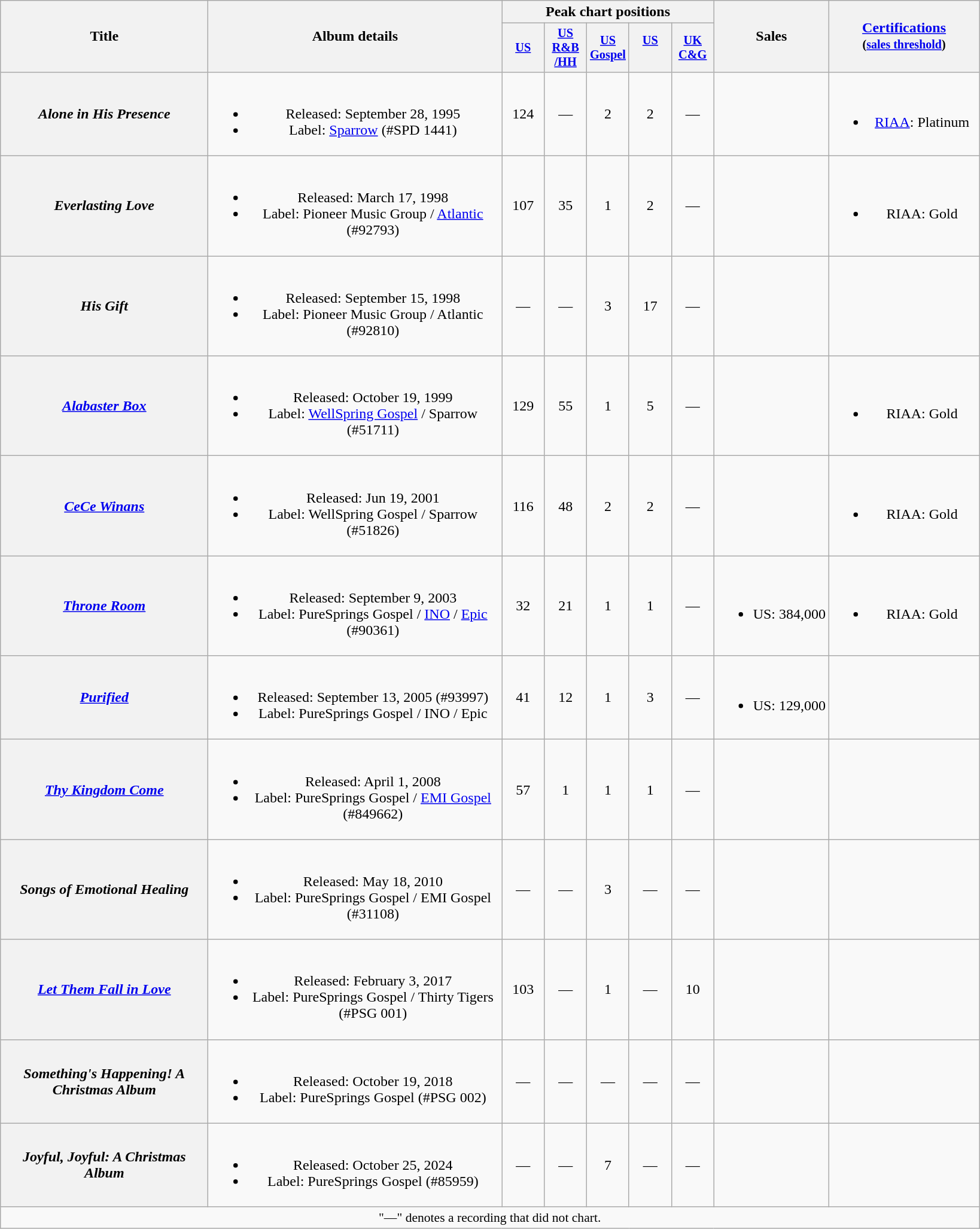<table class="wikitable plainrowheaders" style="text-align:center;">
<tr>
<th scope="col" rowspan="2" style="width:14em;">Title</th>
<th scope="col" rowspan="2" style="width:20em;">Album details</th>
<th scope="col" colspan="5">Peak chart positions</th>
<th scope="col" rowspan="2">Sales</th>
<th scope="col" rowspan="2" style="width:10em;"><a href='#'>Certifications</a><br><small>(<a href='#'>sales threshold</a>)</small></th>
</tr>
<tr>
<th scope="col" style="width:3em;font-size:85%;"><a href='#'>US</a><br></th>
<th scope="col" style="width:3em;font-size:85%;"><a href='#'>US<br>R&B<br>/HH</a><br></th>
<th scope="col" style="width:3em;font-size:85%;"><a href='#'>US<br>Gospel</a><br></th>
<th scope="col" style="width:3em;font-size:85%;"><a href='#'>US<br></a><br></th>
<th scope="col" style="width:3em;font-size:85%;"><a href='#'>UK<br>C&G</a><br></th>
</tr>
<tr>
<th scope="row"><em>Alone in His Presence</em></th>
<td><br><ul><li>Released: September 28, 1995</li><li>Label: <a href='#'>Sparrow</a> (#SPD 1441)</li></ul></td>
<td>124</td>
<td>—</td>
<td>2</td>
<td>2</td>
<td>—</td>
<td></td>
<td><br><ul><li><a href='#'>RIAA</a>: Platinum</li></ul></td>
</tr>
<tr>
<th scope="row"><em>Everlasting Love</em></th>
<td><br><ul><li>Released: March 17, 1998</li><li>Label: Pioneer Music Group / <a href='#'>Atlantic</a> (#92793)</li></ul></td>
<td>107</td>
<td>35</td>
<td>1</td>
<td>2</td>
<td>—</td>
<td></td>
<td><br><ul><li>RIAA: Gold</li></ul></td>
</tr>
<tr>
<th scope="row"><em>His Gift</em></th>
<td><br><ul><li>Released: September 15, 1998</li><li>Label: Pioneer Music Group / Atlantic (#92810)</li></ul></td>
<td>—</td>
<td>—</td>
<td>3</td>
<td>17</td>
<td>—</td>
<td></td>
<td></td>
</tr>
<tr>
<th scope="row"><em><a href='#'>Alabaster Box</a></em></th>
<td><br><ul><li>Released: October 19, 1999</li><li>Label: <a href='#'>WellSpring Gospel</a> / Sparrow (#51711)</li></ul></td>
<td>129</td>
<td>55</td>
<td>1</td>
<td>5</td>
<td>—</td>
<td></td>
<td><br><ul><li>RIAA: Gold</li></ul></td>
</tr>
<tr>
<th scope="row"><em><a href='#'>CeCe Winans</a></em></th>
<td><br><ul><li>Released: Jun 19, 2001</li><li>Label: WellSpring Gospel / Sparrow (#51826)</li></ul></td>
<td>116</td>
<td>48</td>
<td>2</td>
<td>2</td>
<td>—</td>
<td></td>
<td><br><ul><li>RIAA: Gold</li></ul></td>
</tr>
<tr>
<th scope="row"><em><a href='#'>Throne Room</a></em></th>
<td><br><ul><li>Released: September 9, 2003</li><li>Label: PureSprings Gospel / <a href='#'>INO</a> / <a href='#'>Epic</a> (#90361)</li></ul></td>
<td>32</td>
<td>21</td>
<td>1</td>
<td>1</td>
<td>—</td>
<td><br><ul><li>US: 384,000</li></ul></td>
<td><br><ul><li>RIAA: Gold</li></ul></td>
</tr>
<tr>
<th scope="row"><em><a href='#'>Purified</a></em></th>
<td><br><ul><li>Released: September 13, 2005 (#93997)</li><li>Label: PureSprings Gospel / INO / Epic</li></ul></td>
<td>41</td>
<td>12</td>
<td>1</td>
<td>3</td>
<td>—</td>
<td><br><ul><li>US: 129,000</li></ul></td>
<td></td>
</tr>
<tr>
<th scope="row"><em><a href='#'>Thy Kingdom Come</a></em></th>
<td><br><ul><li>Released: April 1, 2008</li><li>Label: PureSprings Gospel / <a href='#'>EMI Gospel</a> (#849662)</li></ul></td>
<td>57</td>
<td>1</td>
<td>1</td>
<td>1</td>
<td>—</td>
<td></td>
<td></td>
</tr>
<tr>
<th scope="row"><em>Songs of Emotional Healing</em></th>
<td><br><ul><li>Released: May 18, 2010</li><li>Label: PureSprings Gospel / EMI Gospel (#31108)</li></ul></td>
<td>—</td>
<td>—</td>
<td>3</td>
<td>—</td>
<td>—</td>
<td></td>
<td></td>
</tr>
<tr>
<th scope="row"><em><a href='#'>Let Them Fall in Love</a></em></th>
<td><br><ul><li>Released: February 3, 2017</li><li>Label: PureSprings Gospel / Thirty Tigers (#PSG 001)</li></ul></td>
<td>103</td>
<td>—</td>
<td>1</td>
<td>—</td>
<td>10</td>
<td></td>
<td></td>
</tr>
<tr>
<th scope="row"><em>Something's Happening! A Christmas Album</em></th>
<td><br><ul><li>Released: October 19, 2018</li><li>Label: PureSprings Gospel (#PSG 002)</li></ul></td>
<td>—</td>
<td>—</td>
<td>—</td>
<td>—</td>
<td>—</td>
<td></td>
<td></td>
</tr>
<tr>
<th scope="row"><em>Joyful, Joyful: A Christmas Album</em></th>
<td><br><ul><li>Released: October 25, 2024</li><li>Label: PureSprings Gospel (#85959)</li></ul></td>
<td>—</td>
<td>—</td>
<td>7</td>
<td>—</td>
<td>—</td>
<td></td>
<td></td>
</tr>
<tr>
<td colspan="9" style="font-size:90%">"—" denotes a recording that did not chart.</td>
</tr>
</table>
